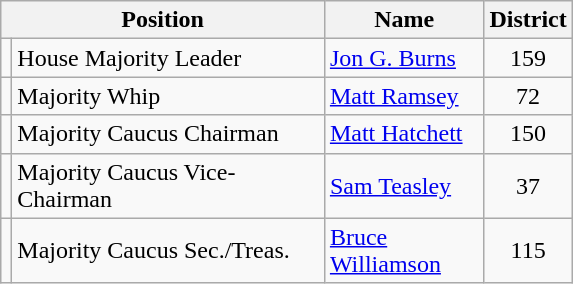<table class="wikitable">
<tr>
<th colspan=2 align=center>Position</th>
<th align="center" width="99">Name</th>
<th align=center>District</th>
</tr>
<tr>
<td></td>
<td width="201">House Majority Leader</td>
<td><a href='#'>Jon G. Burns</a></td>
<td align=center>159</td>
</tr>
<tr>
<td></td>
<td>Majority Whip</td>
<td><a href='#'>Matt Ramsey</a></td>
<td align=center>72</td>
</tr>
<tr>
<td></td>
<td>Majority Caucus Chairman</td>
<td><a href='#'>Matt Hatchett</a></td>
<td align=center>150</td>
</tr>
<tr>
<td></td>
<td>Majority Caucus Vice-Chairman</td>
<td><a href='#'>Sam Teasley</a></td>
<td align=center>37</td>
</tr>
<tr>
<td></td>
<td>Majority Caucus Sec./Treas.</td>
<td><a href='#'>Bruce Williamson</a></td>
<td align=center>115</td>
</tr>
</table>
